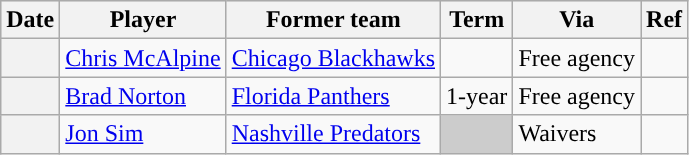<table class="wikitable plainrowheaders">
<tr style="background:#ddd; text-align:center;">
<th>Date</th>
<th>Player</th>
<th>Former team</th>
<th>Term</th>
<th>Via</th>
<th>Ref</th>
</tr>
<tr>
<th scope="row"></th>
<td><a href='#'>Chris McAlpine</a></td>
<td><a href='#'>Chicago Blackhawks</a></td>
<td></td>
<td>Free agency</td>
<td></td>
</tr>
<tr>
<th scope="row"></th>
<td><a href='#'>Brad Norton</a></td>
<td><a href='#'>Florida Panthers</a></td>
<td>1-year</td>
<td>Free agency</td>
<td></td>
</tr>
<tr>
<th scope="row"></th>
<td><a href='#'>Jon Sim</a></td>
<td><a href='#'>Nashville Predators</a></td>
<td style="background:#ccc"></td>
<td>Waivers</td>
<td></td>
</tr>
</table>
